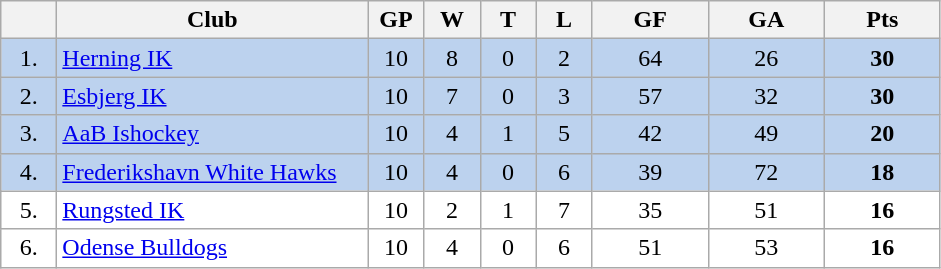<table class="wikitable">
<tr>
<th width="30"></th>
<th width="200">Club</th>
<th width="30">GP</th>
<th width="30">W</th>
<th width="30">T</th>
<th width="30">L</th>
<th width="70">GF</th>
<th width="70">GA</th>
<th width="70">Pts</th>
</tr>
<tr bgcolor="#BCD2EE" align="center">
<td>1.</td>
<td align="left"><a href='#'>Herning IK</a></td>
<td>10</td>
<td>8</td>
<td>0</td>
<td>2</td>
<td>64</td>
<td>26</td>
<td><strong>30</strong></td>
</tr>
<tr bgcolor="#BCD2EE" align="center">
<td>2.</td>
<td align="left"><a href='#'>Esbjerg IK</a></td>
<td>10</td>
<td>7</td>
<td>0</td>
<td>3</td>
<td>57</td>
<td>32</td>
<td><strong>30</strong></td>
</tr>
<tr bgcolor="#BCD2EE" align="center">
<td>3.</td>
<td align="left"><a href='#'>AaB Ishockey</a></td>
<td>10</td>
<td>4</td>
<td>1</td>
<td>5</td>
<td>42</td>
<td>49</td>
<td><strong>20</strong></td>
</tr>
<tr bgcolor="#BCD2EE" align="center">
<td>4.</td>
<td align="left"><a href='#'>Frederikshavn White Hawks</a></td>
<td>10</td>
<td>4</td>
<td>0</td>
<td>6</td>
<td>39</td>
<td>72</td>
<td><strong>18</strong></td>
</tr>
<tr bgcolor="#FFFFFF" align="center">
<td>5.</td>
<td align="left"><a href='#'>Rungsted IK</a></td>
<td>10</td>
<td>2</td>
<td>1</td>
<td>7</td>
<td>35</td>
<td>51</td>
<td><strong>16</strong></td>
</tr>
<tr bgcolor="#FFFFFF" align="center">
<td>6.</td>
<td align="left"><a href='#'>Odense Bulldogs</a></td>
<td>10</td>
<td>4</td>
<td>0</td>
<td>6</td>
<td>51</td>
<td>53</td>
<td><strong>16</strong></td>
</tr>
</table>
